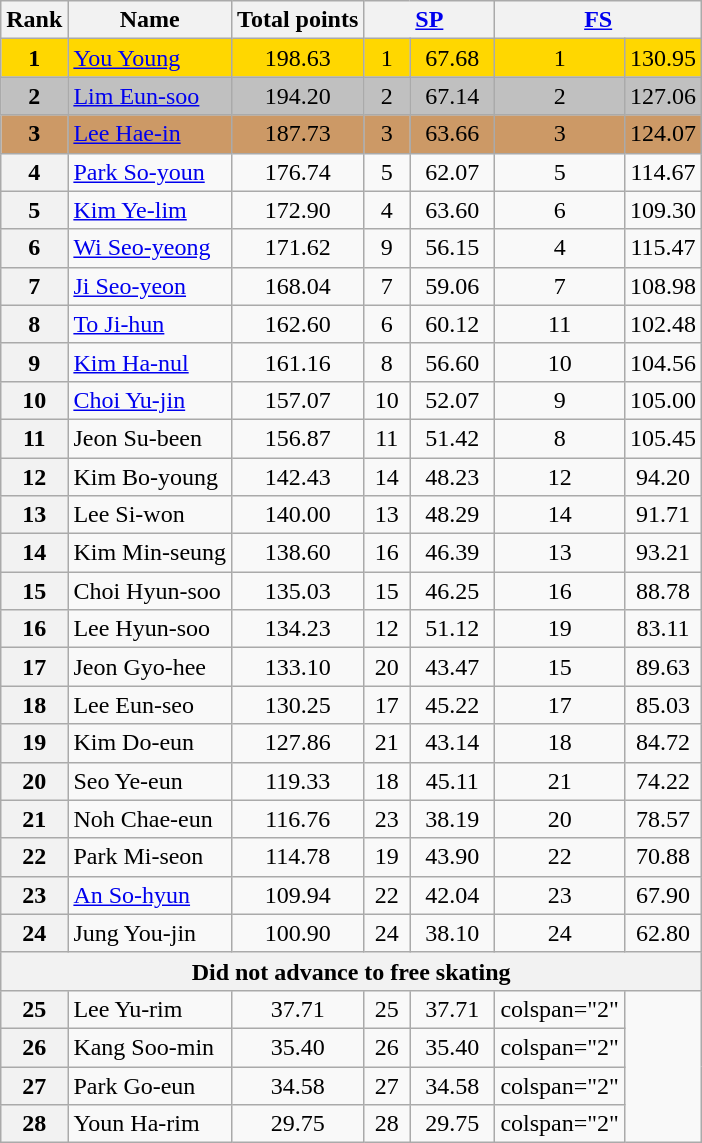<table class="wikitable sortable">
<tr>
<th>Rank</th>
<th>Name</th>
<th>Total points</th>
<th colspan="2" width="80px"><a href='#'>SP</a></th>
<th colspan="2" width="80px"><a href='#'>FS</a></th>
</tr>
<tr bgcolor="gold">
<td align="center"><strong>1</strong></td>
<td><a href='#'>You Young</a></td>
<td align="center">198.63</td>
<td align="center">1</td>
<td align="center">67.68</td>
<td align="center">1</td>
<td align="center">130.95</td>
</tr>
<tr bgcolor="silver">
<td align="center"><strong>2</strong></td>
<td><a href='#'>Lim Eun-soo</a></td>
<td align="center">194.20</td>
<td align="center">2</td>
<td align="center">67.14</td>
<td align="center">2</td>
<td align="center">127.06</td>
</tr>
<tr bgcolor="cc9966">
<td align="center"><strong>3</strong></td>
<td><a href='#'>Lee Hae-in</a></td>
<td align="center">187.73</td>
<td align="center">3</td>
<td align="center">63.66</td>
<td align="center">3</td>
<td align="center">124.07</td>
</tr>
<tr>
<th>4</th>
<td><a href='#'>Park So-youn</a></td>
<td align="center">176.74</td>
<td align="center">5</td>
<td align="center">62.07</td>
<td align="center">5</td>
<td align="center">114.67</td>
</tr>
<tr>
<th>5</th>
<td><a href='#'>Kim Ye-lim</a></td>
<td align="center">172.90</td>
<td align="center">4</td>
<td align="center">63.60</td>
<td align="center">6</td>
<td align="center">109.30</td>
</tr>
<tr>
<th>6</th>
<td><a href='#'>Wi Seo-yeong</a></td>
<td align="center">171.62</td>
<td align="center">9</td>
<td align="center">56.15</td>
<td align="center">4</td>
<td align="center">115.47</td>
</tr>
<tr>
<th>7</th>
<td><a href='#'>Ji Seo-yeon</a></td>
<td align="center">168.04</td>
<td align="center">7</td>
<td align="center">59.06</td>
<td align="center">7</td>
<td align="center">108.98</td>
</tr>
<tr>
<th>8</th>
<td><a href='#'>To Ji-hun</a></td>
<td align="center">162.60</td>
<td align="center">6</td>
<td align="center">60.12</td>
<td align="center">11</td>
<td align="center">102.48</td>
</tr>
<tr>
<th>9</th>
<td><a href='#'>Kim Ha-nul</a></td>
<td align="center">161.16</td>
<td align="center">8</td>
<td align="center">56.60</td>
<td align="center">10</td>
<td align="center">104.56</td>
</tr>
<tr>
<th>10</th>
<td><a href='#'>Choi Yu-jin</a></td>
<td align="center">157.07</td>
<td align="center">10</td>
<td align="center">52.07</td>
<td align="center">9</td>
<td align="center">105.00</td>
</tr>
<tr>
<th>11</th>
<td>Jeon Su-been</td>
<td align="center">156.87</td>
<td align="center">11</td>
<td align="center">51.42</td>
<td align="center">8</td>
<td align="center">105.45</td>
</tr>
<tr>
<th>12</th>
<td>Kim Bo-young</td>
<td align="center">142.43</td>
<td align="center">14</td>
<td align="center">48.23</td>
<td align="center">12</td>
<td align="center">94.20</td>
</tr>
<tr>
<th>13</th>
<td>Lee Si-won</td>
<td align="center">140.00</td>
<td align="center">13</td>
<td align="center">48.29</td>
<td align="center">14</td>
<td align="center">91.71</td>
</tr>
<tr>
<th>14</th>
<td>Kim Min-seung</td>
<td align="center">138.60</td>
<td align="center">16</td>
<td align="center">46.39</td>
<td align="center">13</td>
<td align="center">93.21</td>
</tr>
<tr>
<th>15</th>
<td>Choi Hyun-soo</td>
<td align="center">135.03</td>
<td align="center">15</td>
<td align="center">46.25</td>
<td align="center">16</td>
<td align="center">88.78</td>
</tr>
<tr>
<th>16</th>
<td>Lee Hyun-soo</td>
<td align="center">134.23</td>
<td align="center">12</td>
<td align="center">51.12</td>
<td align="center">19</td>
<td align="center">83.11</td>
</tr>
<tr>
<th>17</th>
<td>Jeon Gyo-hee</td>
<td align="center">133.10</td>
<td align="center">20</td>
<td align="center">43.47</td>
<td align="center">15</td>
<td align="center">89.63</td>
</tr>
<tr>
<th>18</th>
<td>Lee Eun-seo</td>
<td align="center">130.25</td>
<td align="center">17</td>
<td align="center">45.22</td>
<td align="center">17</td>
<td align="center">85.03</td>
</tr>
<tr>
<th>19</th>
<td>Kim Do-eun</td>
<td align="center">127.86</td>
<td align="center">21</td>
<td align="center">43.14</td>
<td align="center">18</td>
<td align="center">84.72</td>
</tr>
<tr>
<th>20</th>
<td>Seo Ye-eun</td>
<td align="center">119.33</td>
<td align="center">18</td>
<td align="center">45.11</td>
<td align="center">21</td>
<td align="center">74.22</td>
</tr>
<tr>
<th>21</th>
<td>Noh Chae-eun</td>
<td align="center">116.76</td>
<td align="center">23</td>
<td align="center">38.19</td>
<td align="center">20</td>
<td align="center">78.57</td>
</tr>
<tr>
<th>22</th>
<td>Park Mi-seon</td>
<td align="center">114.78</td>
<td align="center">19</td>
<td align="center">43.90</td>
<td align="center">22</td>
<td align="center">70.88</td>
</tr>
<tr>
<th>23</th>
<td><a href='#'>An So-hyun</a></td>
<td align="center">109.94</td>
<td align="center">22</td>
<td align="center">42.04</td>
<td align="center">23</td>
<td align="center">67.90</td>
</tr>
<tr>
<th>24</th>
<td>Jung You-jin</td>
<td align="center">100.90</td>
<td align="center">24</td>
<td align="center">38.10</td>
<td align="center">24</td>
<td align="center">62.80</td>
</tr>
<tr>
<th colspan="7">Did not advance to free skating</th>
</tr>
<tr>
<th>25</th>
<td>Lee Yu-rim</td>
<td align="center">37.71</td>
<td align="center">25</td>
<td align="center">37.71</td>
<td>colspan="2" </td>
</tr>
<tr>
<th>26</th>
<td>Kang Soo-min</td>
<td align="center">35.40</td>
<td align="center">26</td>
<td align="center">35.40</td>
<td>colspan="2" </td>
</tr>
<tr>
<th>27</th>
<td>Park Go-eun</td>
<td align="center">34.58</td>
<td align="center">27</td>
<td align="center">34.58</td>
<td>colspan="2" </td>
</tr>
<tr>
<th>28</th>
<td>Youn Ha-rim</td>
<td align="center">29.75</td>
<td align="center">28</td>
<td align="center">29.75</td>
<td>colspan="2" </td>
</tr>
</table>
